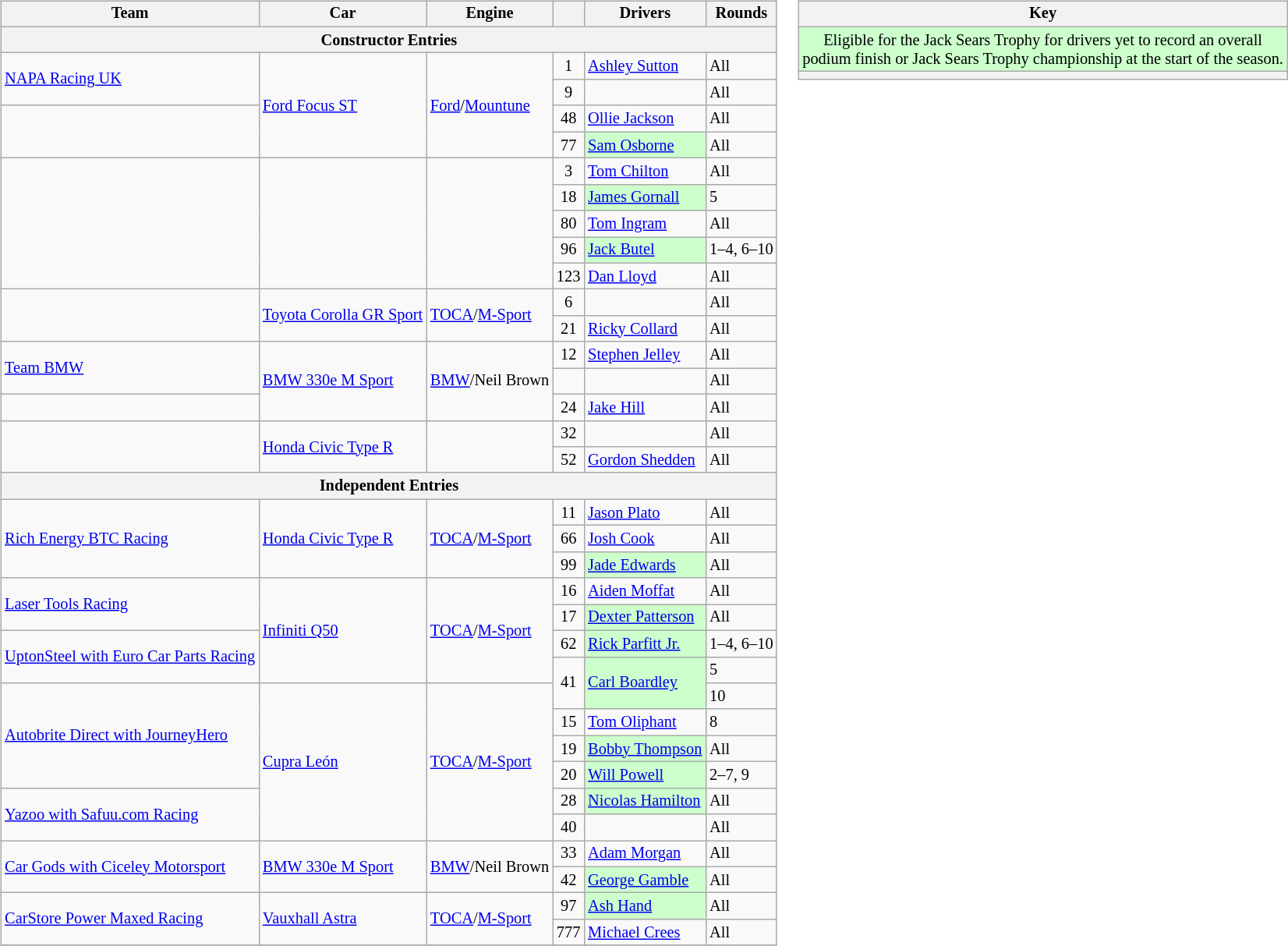<table>
<tr>
<td><br><table class="wikitable sortable" style="font-size: 85%">
<tr>
<th>Team</th>
<th>Car</th>
<th>Engine</th>
<th></th>
<th>Drivers</th>
<th>Rounds</th>
</tr>
<tr>
<th colspan=6>Constructor Entries</th>
</tr>
<tr>
<td rowspan=2><a href='#'>NAPA Racing UK</a></td>
<td rowspan=4><a href='#'>Ford Focus ST</a></td>
<td rowspan=4><a href='#'>Ford</a>/<a href='#'>Mountune</a></td>
<td align="center">1</td>
<td> <a href='#'>Ashley Sutton</a></td>
<td>All</td>
</tr>
<tr>
<td align="center">9</td>
<td></td>
<td>All</td>
</tr>
<tr>
<td rowspan=2></td>
<td align="center">48</td>
<td> <a href='#'>Ollie Jackson</a></td>
<td>All</td>
</tr>
<tr>
<td align="center">77</td>
<td style="background:#ccffcc;"> <a href='#'>Sam Osborne</a></td>
<td>All</td>
</tr>
<tr>
<td rowspan="5"></td>
<td rowspan="5"></td>
<td rowspan="5"></td>
<td align="center">3</td>
<td> <a href='#'>Tom Chilton</a></td>
<td>All</td>
</tr>
<tr>
<td align="center">18</td>
<td style="background:#ccffcc;"> <a href='#'>James Gornall</a></td>
<td>5</td>
</tr>
<tr>
<td align="center">80</td>
<td> <a href='#'>Tom Ingram</a></td>
<td>All</td>
</tr>
<tr>
<td align="center">96</td>
<td style="background:#ccffcc;"> <a href='#'>Jack Butel</a></td>
<td>1–4, 6–10</td>
</tr>
<tr>
<td align="center">123</td>
<td> <a href='#'>Dan Lloyd</a></td>
<td>All</td>
</tr>
<tr>
<td rowspan=2></td>
<td rowspan=2><a href='#'>Toyota Corolla GR Sport</a></td>
<td rowspan=2><a href='#'>TOCA</a>/<a href='#'>M-Sport</a></td>
<td align="center">6</td>
<td></td>
<td>All</td>
</tr>
<tr>
<td align="center">21</td>
<td> <a href='#'>Ricky Collard</a></td>
<td>All</td>
</tr>
<tr>
<td rowspan=2><a href='#'>Team BMW</a></td>
<td rowspan=3><a href='#'>BMW 330e M Sport</a></td>
<td rowspan=3><a href='#'>BMW</a>/Neil Brown</td>
<td align="center">12</td>
<td> <a href='#'>Stephen Jelley</a></td>
<td>All</td>
</tr>
<tr>
<td align="center"></td>
<td></td>
<td>All</td>
</tr>
<tr>
<td></td>
<td align="center">24</td>
<td> <a href='#'>Jake Hill</a></td>
<td>All</td>
</tr>
<tr>
<td rowspan=2></td>
<td rowspan=2><a href='#'>Honda Civic Type R</a></td>
<td rowspan=2></td>
<td align="center">32</td>
<td></td>
<td>All</td>
</tr>
<tr>
<td align="center">52</td>
<td> <a href='#'>Gordon Shedden</a></td>
<td>All</td>
</tr>
<tr>
<th colspan=6>Independent Entries</th>
</tr>
<tr>
<td rowspan=3><a href='#'>Rich Energy BTC Racing</a></td>
<td rowspan=3><a href='#'>Honda Civic Type R</a></td>
<td rowspan=3><a href='#'>TOCA</a>/<a href='#'>M-Sport</a></td>
<td align="center">11</td>
<td> <a href='#'>Jason Plato</a></td>
<td>All</td>
</tr>
<tr>
<td align="center">66</td>
<td> <a href='#'>Josh Cook</a></td>
<td>All</td>
</tr>
<tr>
<td align="center">99</td>
<td style="background:#ccffcc;"> <a href='#'>Jade Edwards</a></td>
<td>All</td>
</tr>
<tr>
<td rowspan="2"><a href='#'>Laser Tools Racing</a></td>
<td rowspan=4><a href='#'>Infiniti Q50</a></td>
<td rowspan=4><a href='#'>TOCA</a>/<a href='#'>M-Sport</a></td>
<td align="center">16</td>
<td> <a href='#'>Aiden Moffat</a></td>
<td>All</td>
</tr>
<tr>
<td align="center">17</td>
<td style="background:#ccffcc;"> <a href='#'>Dexter Patterson</a></td>
<td>All</td>
</tr>
<tr>
<td rowspan="2"><a href='#'>UptonSteel with Euro Car Parts Racing</a></td>
<td align="center">62</td>
<td style="background:#ccffcc;"> <a href='#'>Rick Parfitt Jr.</a></td>
<td>1–4, 6–10</td>
</tr>
<tr>
<td align="center" rowspan="2">41</td>
<td style="background:#ccffcc;" rowspan="2"> <a href='#'>Carl Boardley</a></td>
<td>5</td>
</tr>
<tr>
<td rowspan="4"><a href='#'>Autobrite Direct with JourneyHero</a></td>
<td rowspan="6"><a href='#'>Cupra León</a></td>
<td rowspan=6><a href='#'>TOCA</a>/<a href='#'>M-Sport</a></td>
<td>10</td>
</tr>
<tr>
<td align="center">15</td>
<td> <a href='#'>Tom Oliphant</a></td>
<td>8</td>
</tr>
<tr>
<td align="center">19</td>
<td style="background:#ccffcc;"> <a href='#'>Bobby Thompson</a></td>
<td>All</td>
</tr>
<tr>
<td align="center">20</td>
<td style="background:#ccffcc;"> <a href='#'>Will Powell</a></td>
<td>2–7, 9</td>
</tr>
<tr>
<td rowspan="2"><a href='#'>Yazoo with Safuu.com Racing</a></td>
<td align="center">28</td>
<td style="background:#ccffcc;"> <a href='#'>Nicolas Hamilton</a></td>
<td>All</td>
</tr>
<tr>
<td align="center">40</td>
<td></td>
<td>All</td>
</tr>
<tr>
<td rowspan=2><a href='#'>Car Gods with Ciceley Motorsport</a></td>
<td rowspan=2><a href='#'>BMW 330e M Sport</a></td>
<td rowspan=2><a href='#'>BMW</a>/Neil Brown</td>
<td align="center">33</td>
<td> <a href='#'>Adam Morgan</a></td>
<td>All</td>
</tr>
<tr>
<td align="center">42</td>
<td style="background:#ccffcc;"> <a href='#'>George Gamble</a></td>
<td>All</td>
</tr>
<tr>
<td rowspan=2><a href='#'>CarStore Power Maxed Racing</a></td>
<td rowspan=2><a href='#'>Vauxhall Astra</a></td>
<td rowspan=2><a href='#'>TOCA</a>/<a href='#'>M-Sport</a></td>
<td align="center">97</td>
<td style="background:#ccffcc;"> <a href='#'>Ash Hand</a></td>
<td>All</td>
</tr>
<tr>
<td align="center">777</td>
<td> <a href='#'>Michael Crees</a></td>
<td>All</td>
</tr>
<tr>
</tr>
</table>
</td>
<td valign="top"><br><table class="wikitable" style="font-size: 85%;">
<tr>
<th>Key</th>
</tr>
<tr style="background:#ccffcc;">
<td align="center">Eligible for the Jack Sears Trophy for drivers yet to record an overall<br> podium finish or Jack Sears Trophy championship at the start of the season.</td>
</tr>
<tr>
<th></th>
</tr>
</table>
</td>
</tr>
</table>
